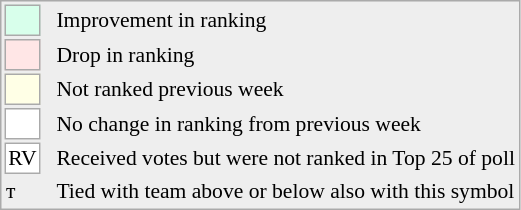<table style="font-size:90%; border:1px solid #aaa; white-space:nowrap; background:#eee;">
<tr>
<td style="background:#d8ffeb; width:20px; border:1px solid #aaa;"> </td>
<td rowspan=6> </td>
<td>Improvement in ranking</td>
</tr>
<tr>
<td style="background:#ffe6e6; width:20px; border:1px solid #aaa;"> </td>
<td>Drop in ranking</td>
</tr>
<tr>
<td style="background:#ffffe6; width:20px; border:1px solid #aaa;"> </td>
<td>Not ranked previous week</td>
</tr>
<tr>
<td style="background:#fff; width:20px; border:1px solid #aaa;"> </td>
<td>No change in ranking from previous week</td>
</tr>
<tr>
<td style="text-align:center; width:20px; border:1px solid #aaa; background:white;">RV</td>
<td>Received votes but were not ranked in Top 25 of poll</td>
</tr>
<tr>
<td>т</td>
<td>Tied with team above or below also with this symbol</td>
</tr>
</table>
